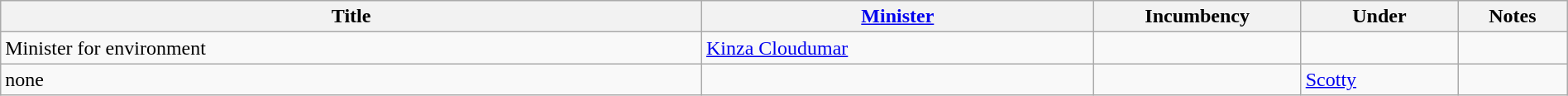<table class="wikitable" style="width:100%;">
<tr>
<th>Title</th>
<th style="width:25%;"><a href='#'>Minister</a></th>
<th style="width:160px;">Incumbency</th>
<th style="width:10%;">Under</th>
<th style="width:7%;">Notes</th>
</tr>
<tr>
<td>Minister for environment</td>
<td><a href='#'>Kinza Cloudumar</a></td>
<td></td>
<td></td>
<td></td>
</tr>
<tr>
<td>none</td>
<td></td>
<td></td>
<td><a href='#'>Scotty</a></td>
<td></td>
</tr>
</table>
